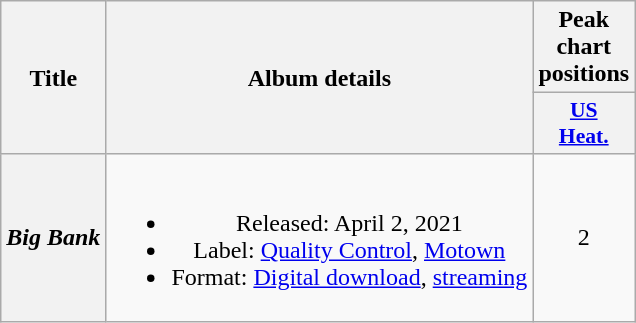<table class="wikitable plainrowheaders" style="text-align:center">
<tr>
<th scope="col" rowspan="2">Title</th>
<th scope="col" rowspan="2">Album details</th>
<th scope="col" colspan="1">Peak chart positions</th>
</tr>
<tr>
<th scope="col" style="width:3.5em;font-size:90%;"><a href='#'>US<br>Heat.</a></th>
</tr>
<tr>
<th scope="row"><em>Big Bank</em></th>
<td><br><ul><li>Released: April 2, 2021</li><li>Label: <a href='#'>Quality Control</a>, <a href='#'>Motown</a></li><li>Format: <a href='#'>Digital download</a>, <a href='#'>streaming</a></li></ul></td>
<td>2<br></td>
</tr>
</table>
